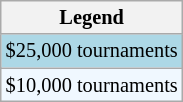<table class="wikitable" style="font-size:85%">
<tr>
<th>Legend</th>
</tr>
<tr style="background:lightblue;">
<td>$25,000 tournaments</td>
</tr>
<tr style="background:#f0f8ff;">
<td>$10,000 tournaments</td>
</tr>
</table>
